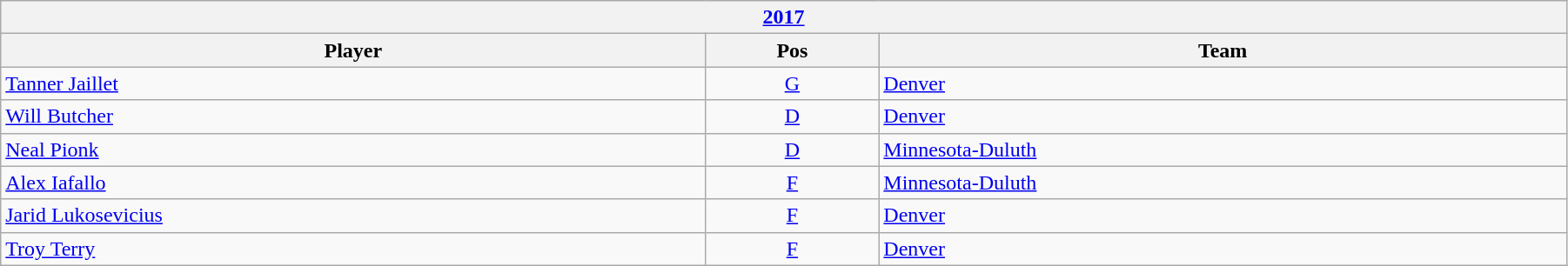<table class="wikitable" width=95%>
<tr>
<th colspan=3><a href='#'>2017</a></th>
</tr>
<tr>
<th>Player</th>
<th>Pos</th>
<th>Team</th>
</tr>
<tr>
<td><a href='#'>Tanner Jaillet</a></td>
<td style="text-align:center;"><a href='#'>G</a></td>
<td><a href='#'>Denver</a></td>
</tr>
<tr>
<td><a href='#'>Will Butcher</a></td>
<td style="text-align:center;"><a href='#'>D</a></td>
<td><a href='#'>Denver</a></td>
</tr>
<tr>
<td><a href='#'>Neal Pionk</a></td>
<td style="text-align:center;"><a href='#'>D</a></td>
<td><a href='#'>Minnesota-Duluth</a></td>
</tr>
<tr>
<td><a href='#'>Alex Iafallo</a></td>
<td style="text-align:center;"><a href='#'>F</a></td>
<td><a href='#'>Minnesota-Duluth</a></td>
</tr>
<tr>
<td><a href='#'>Jarid Lukosevicius</a></td>
<td style="text-align:center;"><a href='#'>F</a></td>
<td><a href='#'>Denver</a></td>
</tr>
<tr>
<td><a href='#'>Troy Terry</a></td>
<td style="text-align:center;"><a href='#'>F</a></td>
<td><a href='#'>Denver</a></td>
</tr>
</table>
